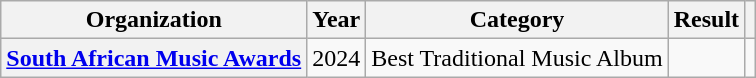<table class="wikitable sortable plainrowheaders" style="border:none; margin:0;">
<tr>
<th scope="col">Organization</th>
<th scope="col">Year</th>
<th scope="col">Category</th>
<th scope="col">Result</th>
<th scope="col" class="unsortable"></th>
</tr>
<tr>
<th scope="row"><a href='#'>South African Music Awards</a></th>
<td>2024</td>
<td>Best Traditional Music Album</td>
<td></td>
<td style="text-align:center"></td>
</tr>
</table>
